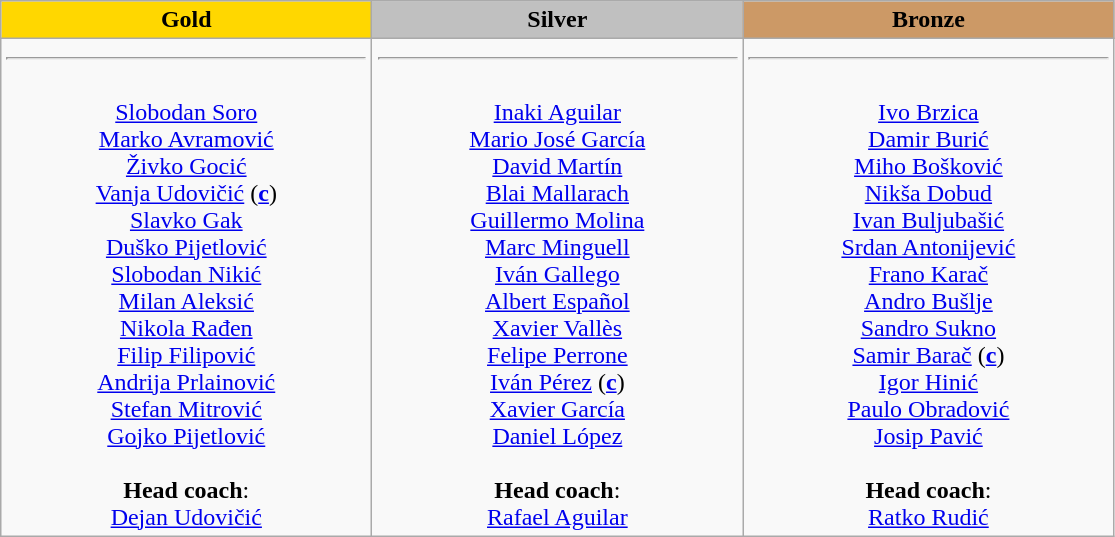<table class="wikitable">
<tr>
<th style="text-align:center; width:15em; background-color:gold;">Gold</th>
<th style="text-align:center; width:15em; background-color:silver;">Silver</th>
<th style="text-align:center; width:15em; background-color:#CC9966;">Bronze</th>
</tr>
<tr>
<td style="text-align:center; vertical-align:top;"><strong></strong> <hr><br><a href='#'>Slobodan Soro</a><br><a href='#'>Marko Avramović</a><br><a href='#'>Živko Gocić</a><br><a href='#'>Vanja Udovičić</a> (<a href='#'><strong>c</strong></a>)<br><a href='#'>Slavko Gak</a><br><a href='#'>Duško Pijetlović</a><br><a href='#'>Slobodan Nikić</a><br><a href='#'>Milan Aleksić</a><br><a href='#'>Nikola Rađen</a><br><a href='#'>Filip Filipović</a><br><a href='#'>Andrija Prlainović</a><br><a href='#'>Stefan Mitrović</a><br><a href='#'>Gojko Pijetlović</a><br><br><strong>Head coach</strong>: <br> <a href='#'>Dejan Udovičić</a></td>
<td style="text-align:center; vertical-align:top;"><strong></strong> <hr><br><a href='#'>Inaki Aguilar</a><br><a href='#'>Mario José García</a><br><a href='#'>David Martín</a><br><a href='#'>Blai Mallarach</a><br><a href='#'>Guillermo Molina</a><br><a href='#'>Marc Minguell</a><br><a href='#'>Iván Gallego</a><br><a href='#'>Albert Español</a><br><a href='#'>Xavier Vallès</a><br><a href='#'>Felipe Perrone</a><br><a href='#'>Iván Pérez</a> (<a href='#'><strong>c</strong></a>)<br> <a href='#'>Xavier García</a><br><a href='#'>Daniel López</a><br><br><strong>Head coach</strong>: <br> <a href='#'>Rafael Aguilar</a></td>
<td style="text-align:center; vertical-align:top;"><strong></strong> <hr><br><a href='#'>Ivo Brzica</a><br><a href='#'>Damir Burić</a><br><a href='#'>Miho Bošković</a><br><a href='#'>Nikša Dobud</a><br><a href='#'>Ivan Buljubašić</a><br><a href='#'>Srdan Antonijević</a><br><a href='#'>Frano Karač</a><br><a href='#'>Andro Bušlje</a><br><a href='#'>Sandro Sukno</a><br><a href='#'>Samir Barač</a> (<a href='#'><strong>c</strong></a>)<br><a href='#'>Igor Hinić</a><br><a href='#'>Paulo Obradović</a><br><a href='#'>Josip Pavić</a><br><br><strong>Head coach</strong>: <br> <a href='#'>Ratko Rudić</a></td>
</tr>
</table>
